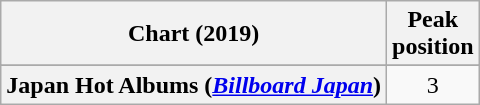<table class="wikitable sortable plainrowheaders" style="text-align:center">
<tr>
<th scope="col">Chart (2019)</th>
<th scope="col">Peak<br>position</th>
</tr>
<tr>
</tr>
<tr>
<th scope="row">Japan Hot Albums (<em><a href='#'>Billboard Japan</a></em>)</th>
<td>3</td>
</tr>
</table>
